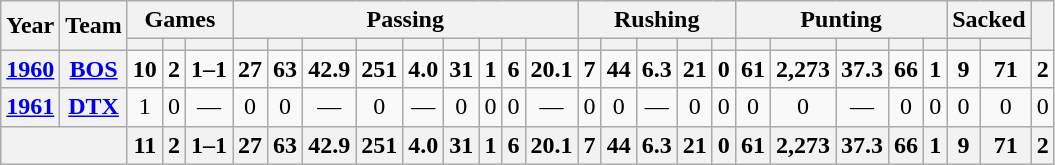<table class="wikitable" style="text-align:center;">
<tr>
<th rowspan="2">Year</th>
<th rowspan="2">Team</th>
<th colspan="3">Games</th>
<th colspan="9">Passing</th>
<th colspan="5">Rushing</th>
<th colspan="5">Punting</th>
<th colspan="2">Sacked</th>
<th rowspan="2"></th>
</tr>
<tr>
<th></th>
<th></th>
<th></th>
<th></th>
<th></th>
<th></th>
<th></th>
<th></th>
<th></th>
<th></th>
<th></th>
<th></th>
<th></th>
<th></th>
<th></th>
<th></th>
<th></th>
<th></th>
<th></th>
<th></th>
<th></th>
<th></th>
<th></th>
<th></th>
</tr>
<tr>
<th><a href='#'>1960</a></th>
<th><a href='#'>BOS</a></th>
<td><strong>10</strong></td>
<td><strong>2</strong></td>
<td><strong>1–1</strong></td>
<td><strong>27</strong></td>
<td><strong>63</strong></td>
<td><strong>42.9</strong></td>
<td><strong>251</strong></td>
<td><strong>4.0</strong></td>
<td><strong>31</strong></td>
<td><strong>1</strong></td>
<td><strong>6</strong></td>
<td><strong>20.1</strong></td>
<td><strong>7</strong></td>
<td><strong>44</strong></td>
<td><strong>6.3</strong></td>
<td><strong>21</strong></td>
<td><strong>0</strong></td>
<td><strong>61</strong></td>
<td><strong>2,273</strong></td>
<td><strong>37.3</strong></td>
<td><strong>66</strong></td>
<td><strong>1</strong></td>
<td><strong>9</strong></td>
<td><strong>71</strong></td>
<td><strong>2</strong></td>
</tr>
<tr>
<th><a href='#'>1961</a></th>
<th><a href='#'>DTX</a></th>
<td>1</td>
<td>0</td>
<td>—</td>
<td>0</td>
<td>0</td>
<td>—</td>
<td>0</td>
<td>—</td>
<td>0</td>
<td>0</td>
<td>0</td>
<td>—</td>
<td>0</td>
<td>0</td>
<td>—</td>
<td>0</td>
<td>0</td>
<td>0</td>
<td>0</td>
<td>—</td>
<td>0</td>
<td>0</td>
<td>0</td>
<td>0</td>
<td>0</td>
</tr>
<tr>
<th colspan="2"></th>
<th>11</th>
<th>2</th>
<th>1–1</th>
<th>27</th>
<th>63</th>
<th>42.9</th>
<th>251</th>
<th>4.0</th>
<th>31</th>
<th>1</th>
<th>6</th>
<th>20.1</th>
<th>7</th>
<th>44</th>
<th>6.3</th>
<th>21</th>
<th>0</th>
<th>61</th>
<th>2,273</th>
<th>37.3</th>
<th>66</th>
<th>1</th>
<th>9</th>
<th>71</th>
<th>2</th>
</tr>
</table>
